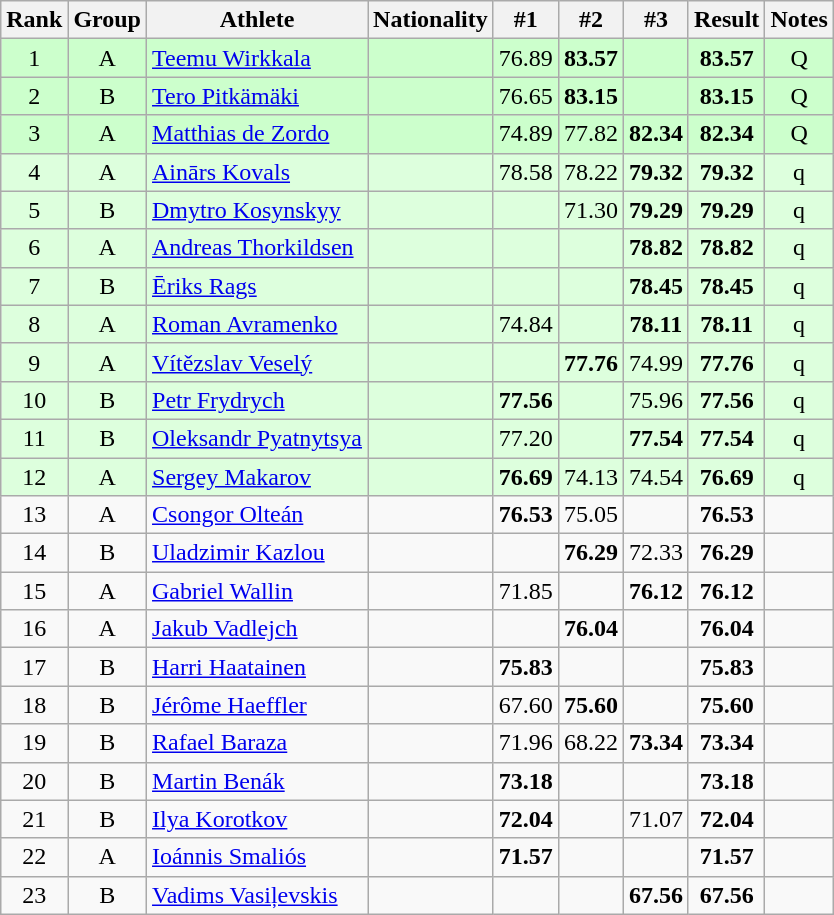<table class="wikitable sortable" style="text-align:center">
<tr>
<th>Rank</th>
<th>Group</th>
<th>Athlete</th>
<th>Nationality</th>
<th>#1</th>
<th>#2</th>
<th>#3</th>
<th>Result</th>
<th>Notes</th>
</tr>
<tr bgcolor=ccffcc>
<td>1</td>
<td>A</td>
<td align="left"><a href='#'>Teemu Wirkkala</a></td>
<td align=left></td>
<td>76.89</td>
<td><strong>83.57</strong></td>
<td></td>
<td><strong>83.57</strong></td>
<td>Q</td>
</tr>
<tr bgcolor=ccffcc>
<td>2</td>
<td>B</td>
<td align="left"><a href='#'>Tero Pitkämäki</a></td>
<td align=left></td>
<td>76.65</td>
<td><strong>83.15</strong></td>
<td></td>
<td><strong>83.15</strong></td>
<td>Q</td>
</tr>
<tr bgcolor=ccffcc>
<td>3</td>
<td>A</td>
<td align="left"><a href='#'>Matthias de Zordo</a></td>
<td align=left></td>
<td>74.89</td>
<td>77.82</td>
<td><strong>82.34</strong></td>
<td><strong>82.34</strong></td>
<td>Q</td>
</tr>
<tr bgcolor=ddffdd>
<td>4</td>
<td>A</td>
<td align="left"><a href='#'>Ainārs Kovals</a></td>
<td align=left></td>
<td>78.58</td>
<td>78.22</td>
<td><strong>79.32</strong></td>
<td><strong>79.32</strong></td>
<td>q</td>
</tr>
<tr bgcolor=ddffdd>
<td>5</td>
<td>B</td>
<td align="left"><a href='#'>Dmytro Kosynskyy</a></td>
<td align=left></td>
<td></td>
<td>71.30</td>
<td><strong>79.29</strong></td>
<td><strong>79.29</strong></td>
<td>q</td>
</tr>
<tr bgcolor=ddffdd>
<td>6</td>
<td>A</td>
<td align="left"><a href='#'>Andreas Thorkildsen</a></td>
<td align=left></td>
<td></td>
<td></td>
<td><strong>78.82</strong></td>
<td><strong>78.82</strong></td>
<td>q</td>
</tr>
<tr bgcolor=ddffdd>
<td>7</td>
<td>B</td>
<td align="left"><a href='#'>Ēriks Rags</a></td>
<td align=left></td>
<td></td>
<td></td>
<td><strong>78.45</strong></td>
<td><strong>78.45</strong></td>
<td>q</td>
</tr>
<tr bgcolor=ddffdd>
<td>8</td>
<td>A</td>
<td align="left"><a href='#'>Roman Avramenko</a></td>
<td align=left></td>
<td>74.84</td>
<td></td>
<td><strong>78.11</strong></td>
<td><strong>78.11</strong></td>
<td>q</td>
</tr>
<tr bgcolor=ddffdd>
<td>9</td>
<td>A</td>
<td align="left"><a href='#'>Vítězslav Veselý</a></td>
<td align=left></td>
<td></td>
<td><strong>77.76</strong></td>
<td>74.99</td>
<td><strong>77.76</strong></td>
<td>q</td>
</tr>
<tr bgcolor=ddffdd>
<td>10</td>
<td>B</td>
<td align="left"><a href='#'>Petr Frydrych</a></td>
<td align=left></td>
<td><strong>77.56</strong></td>
<td></td>
<td>75.96</td>
<td><strong>77.56</strong></td>
<td>q</td>
</tr>
<tr bgcolor=ddffdd>
<td>11</td>
<td>B</td>
<td align="left"><a href='#'>Oleksandr Pyatnytsya</a></td>
<td align=left></td>
<td>77.20</td>
<td></td>
<td><strong>77.54</strong></td>
<td><strong>77.54</strong></td>
<td>q</td>
</tr>
<tr bgcolor=ddffdd>
<td>12</td>
<td>A</td>
<td align="left"><a href='#'>Sergey Makarov</a></td>
<td align=left></td>
<td><strong>76.69</strong></td>
<td>74.13</td>
<td>74.54</td>
<td><strong>76.69</strong></td>
<td>q</td>
</tr>
<tr>
<td>13</td>
<td>A</td>
<td align="left"><a href='#'>Csongor Olteán</a></td>
<td align=left></td>
<td><strong>76.53</strong></td>
<td>75.05</td>
<td></td>
<td><strong>76.53</strong></td>
<td></td>
</tr>
<tr>
<td>14</td>
<td>B</td>
<td align="left"><a href='#'>Uladzimir Kazlou</a></td>
<td align=left></td>
<td></td>
<td><strong>76.29</strong></td>
<td>72.33</td>
<td><strong>76.29</strong></td>
<td></td>
</tr>
<tr>
<td>15</td>
<td>A</td>
<td align="left"><a href='#'>Gabriel Wallin</a></td>
<td align=left></td>
<td>71.85</td>
<td></td>
<td><strong>76.12</strong></td>
<td><strong>76.12</strong></td>
<td></td>
</tr>
<tr>
<td>16</td>
<td>A</td>
<td align="left"><a href='#'>Jakub Vadlejch</a></td>
<td align=left></td>
<td></td>
<td><strong>76.04</strong></td>
<td></td>
<td><strong>76.04</strong></td>
<td></td>
</tr>
<tr>
<td>17</td>
<td>B</td>
<td align="left"><a href='#'>Harri Haatainen</a></td>
<td align=left></td>
<td><strong>75.83</strong></td>
<td></td>
<td></td>
<td><strong>75.83</strong></td>
<td></td>
</tr>
<tr>
<td>18</td>
<td>B</td>
<td align="left"><a href='#'>Jérôme Haeffler</a></td>
<td align=left></td>
<td>67.60</td>
<td><strong>75.60</strong></td>
<td></td>
<td><strong>75.60</strong></td>
<td></td>
</tr>
<tr>
<td>19</td>
<td>B</td>
<td align="left"><a href='#'>Rafael Baraza</a></td>
<td align=left></td>
<td>71.96</td>
<td>68.22</td>
<td><strong>73.34</strong></td>
<td><strong>73.34</strong></td>
<td></td>
</tr>
<tr>
<td>20</td>
<td>B</td>
<td align="left"><a href='#'>Martin Benák</a></td>
<td align=left></td>
<td><strong>73.18</strong></td>
<td></td>
<td></td>
<td><strong>73.18</strong></td>
<td></td>
</tr>
<tr>
<td>21</td>
<td>B</td>
<td align="left"><a href='#'>Ilya Korotkov</a></td>
<td align=left></td>
<td><strong>72.04</strong></td>
<td></td>
<td>71.07</td>
<td><strong>72.04</strong></td>
<td></td>
</tr>
<tr>
<td>22</td>
<td>A</td>
<td align="left"><a href='#'>Ioánnis Smaliós</a></td>
<td align=left></td>
<td><strong>71.57</strong></td>
<td></td>
<td></td>
<td><strong>71.57</strong></td>
<td></td>
</tr>
<tr>
<td>23</td>
<td>B</td>
<td align="left"><a href='#'>Vadims Vasiļevskis</a></td>
<td align=left></td>
<td></td>
<td></td>
<td><strong>67.56</strong></td>
<td><strong>67.56</strong></td>
<td></td>
</tr>
</table>
